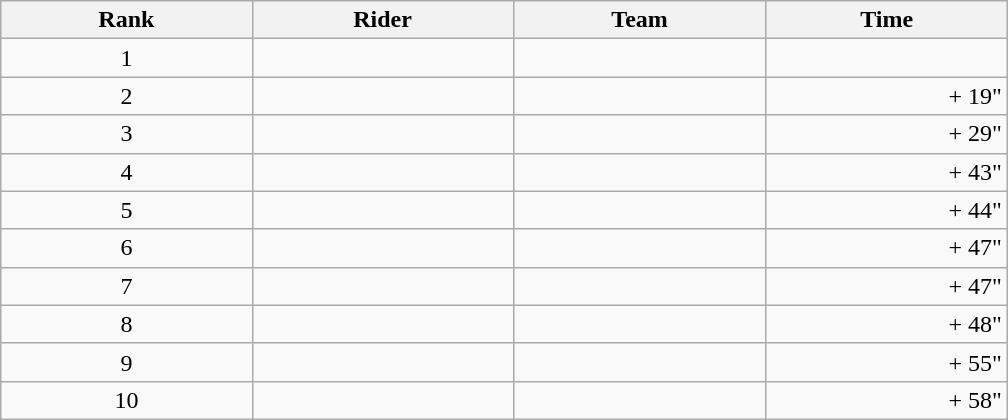<table class="wikitable" style="width:42em;margin-bottom:0;">
<tr>
<th scope="col">Rank</th>
<th scope="col">Rider</th>
<th scope="col">Team</th>
<th scope="col">Time</th>
</tr>
<tr>
<td align="center">1</td>
<td> </td>
<td></td>
<td align="right"></td>
</tr>
<tr>
<td align="center">2</td>
<td></td>
<td></td>
<td align="right">+ 19"</td>
</tr>
<tr>
<td align="center">3</td>
<td></td>
<td></td>
<td align="right">+ 29"</td>
</tr>
<tr>
<td align="center">4</td>
<td></td>
<td></td>
<td align="right">+ 43"</td>
</tr>
<tr>
<td align="center">5</td>
<td></td>
<td></td>
<td align="right">+ 44"</td>
</tr>
<tr>
<td align="center">6</td>
<td> </td>
<td></td>
<td align="right">+ 47"</td>
</tr>
<tr>
<td align="center">7</td>
<td> </td>
<td></td>
<td align="right">+ 47"</td>
</tr>
<tr>
<td align="center">8</td>
<td></td>
<td></td>
<td align="right">+ 48"</td>
</tr>
<tr>
<td align="center">9</td>
<td></td>
<td></td>
<td align="right">+ 55"</td>
</tr>
<tr>
<td align="center">10</td>
<td></td>
<td></td>
<td align="right">+ 58"</td>
</tr>
</table>
